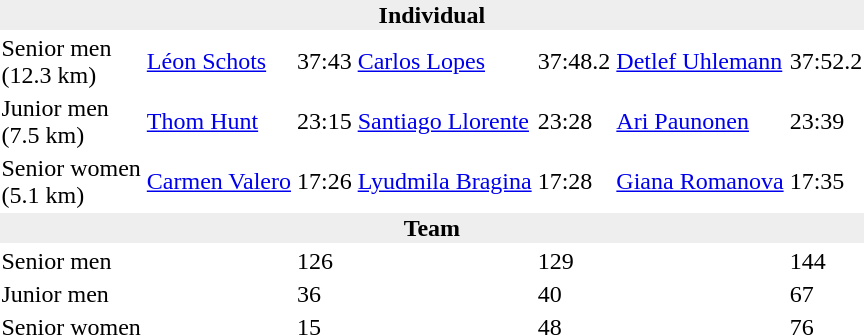<table>
<tr>
<td colspan=7 bgcolor=#eeeeee style=text-align:center;><strong>Individual</strong></td>
</tr>
<tr>
<td>Senior men<br>(12.3 km)</td>
<td><a href='#'>Léon Schots</a><br></td>
<td>37:43</td>
<td><a href='#'>Carlos Lopes</a><br></td>
<td>37:48.2</td>
<td><a href='#'>Detlef Uhlemann</a><br></td>
<td>37:52.2</td>
</tr>
<tr>
<td>Junior men<br>(7.5 km)</td>
<td><a href='#'>Thom Hunt</a><br></td>
<td>23:15</td>
<td><a href='#'>Santiago Llorente</a><br></td>
<td>23:28</td>
<td><a href='#'>Ari Paunonen</a><br></td>
<td>23:39</td>
</tr>
<tr>
<td>Senior women<br>(5.1 km)</td>
<td><a href='#'>Carmen Valero</a><br></td>
<td>17:26</td>
<td><a href='#'>Lyudmila Bragina</a><br></td>
<td>17:28</td>
<td><a href='#'>Giana Romanova</a><br></td>
<td>17:35</td>
</tr>
<tr>
<td colspan=7 bgcolor=#eeeeee style=text-align:center;><strong>Team</strong></td>
</tr>
<tr>
<td>Senior men</td>
<td></td>
<td>126</td>
<td></td>
<td>129</td>
<td></td>
<td>144</td>
</tr>
<tr>
<td>Junior men</td>
<td></td>
<td>36</td>
<td></td>
<td>40</td>
<td></td>
<td>67</td>
</tr>
<tr>
<td>Senior women</td>
<td></td>
<td>15</td>
<td></td>
<td>48</td>
<td></td>
<td>76</td>
</tr>
</table>
